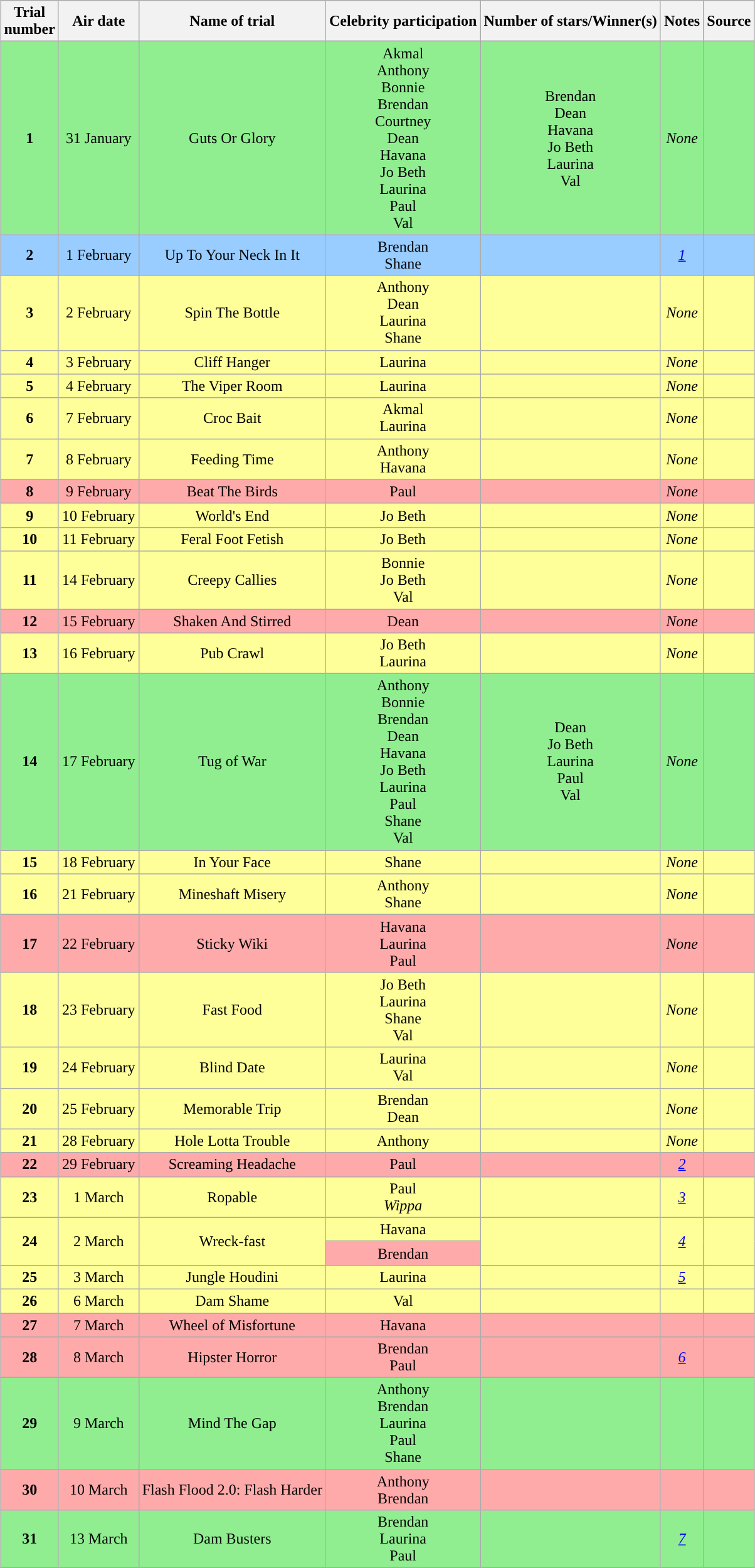<table class="wikitable" style="margin:auto; text-align:center;">
<tr>
<th scope="col">Trial<br>number</th>
<th scope="col">Air date</th>
<th scope="col">Name of trial</th>
<th scope="col">Celebrity participation</th>
<th scope="col">Number of stars/Winner(s)</th>
<th scope="col">Notes</th>
<th scope="col">Source</th>
</tr>
<tr style="background:lightgreen">
<td><strong>1</strong></td>
<td>31 January</td>
<td>Guts Or Glory</td>
<td>Akmal<br>Anthony<br>Bonnie<br>Brendan<br>Courtney<br>Dean<br>Havana<br>Jo Beth<br>Laurina<br>Paul<br>Val</td>
<td>Brendan<br>Dean<br>Havana<br>Jo Beth<br>Laurina<br>Val</td>
<td><em>None</em></td>
<td></td>
</tr>
<tr style="background:#99CCFF">
<td><strong>2</strong></td>
<td>1 February</td>
<td>Up To Your Neck In It</td>
<td>Brendan<br>Shane</td>
<td></td>
<td><em><cite><a href='#'>1</a></cite></em></td>
<td></td>
</tr>
<tr style="background:#FFFF99">
<td><strong>3</strong></td>
<td>2 February</td>
<td>Spin The Bottle</td>
<td>Anthony<br>Dean<br>Laurina<br>Shane</td>
<td></td>
<td><em>None</em></td>
<td></td>
</tr>
<tr style="background:#FFFF99">
<td><strong>4</strong></td>
<td>3 February</td>
<td>Cliff Hanger</td>
<td>Laurina</td>
<td></td>
<td><em>None</em></td>
<td></td>
</tr>
<tr style="background:#FFFF99">
<td><strong>5</strong></td>
<td>4 February</td>
<td>The Viper Room</td>
<td>Laurina</td>
<td></td>
<td><em>None</em></td>
<td></td>
</tr>
<tr style="background:#FFFF99">
<td><strong>6</strong></td>
<td>7 February</td>
<td>Croc Bait</td>
<td>Akmal<br>Laurina</td>
<td></td>
<td><em>None</em></td>
<td></td>
</tr>
<tr style="background:#FFFF99">
<td><strong>7</strong></td>
<td>8 February</td>
<td>Feeding Time</td>
<td>Anthony<br>Havana</td>
<td></td>
<td><em>None</em></td>
<td></td>
</tr>
<tr style="background:#ffaaaa">
<td><strong>8</strong></td>
<td>9 February</td>
<td>Beat The Birds</td>
<td>Paul</td>
<td></td>
<td><em>None</em></td>
<td></td>
</tr>
<tr style="background:#FFFF99">
<td><strong>9</strong></td>
<td>10 February</td>
<td>World's End</td>
<td>Jo Beth</td>
<td></td>
<td><em>None</em></td>
<td></td>
</tr>
<tr style="background:#FFFF99">
<td><strong>10</strong></td>
<td>11 February</td>
<td>Feral Foot Fetish</td>
<td>Jo Beth</td>
<td></td>
<td><em>None</em></td>
<td></td>
</tr>
<tr style="background:#FFFF99">
<td><strong>11</strong></td>
<td>14 February</td>
<td>Creepy Callies</td>
<td>Bonnie<br>Jo Beth<br>Val</td>
<td></td>
<td><em>None</em></td>
<td></td>
</tr>
<tr style="background:#ffaaaa">
<td><strong>12</strong></td>
<td>15 February</td>
<td>Shaken And Stirred</td>
<td>Dean</td>
<td></td>
<td><em>None</em></td>
<td></td>
</tr>
<tr style="background:#FFFF99">
<td><strong>13</strong></td>
<td>16 February</td>
<td>Pub Crawl</td>
<td>Jo Beth<br>Laurina</td>
<td></td>
<td><em>None</em></td>
<td></td>
</tr>
<tr style="background:lightgreen">
<td><strong>14</strong></td>
<td>17 February</td>
<td>Tug of War</td>
<td>Anthony<br>Bonnie<br>Brendan<br>Dean<br>Havana<br>Jo Beth<br>Laurina<br>Paul<br>Shane<br>Val</td>
<td>Dean<br>Jo Beth<br>Laurina<br>Paul<br>Val</td>
<td><em>None</em></td>
<td></td>
</tr>
<tr style="background:#FFFF99">
<td><strong>15</strong></td>
<td>18 February</td>
<td>In Your Face</td>
<td>Shane</td>
<td></td>
<td><em>None</em></td>
<td></td>
</tr>
<tr style="background:#FFFF99">
<td><strong>16</strong></td>
<td>21 February</td>
<td>Mineshaft Misery</td>
<td>Anthony<br>Shane</td>
<td></td>
<td><em>None</em></td>
<td></td>
</tr>
<tr style="background:#ffaaaa">
<td><strong>17</strong></td>
<td>22 February</td>
<td>Sticky Wiki</td>
<td>Havana<br>Laurina<br>Paul</td>
<td></td>
<td><em>None</em></td>
<td></td>
</tr>
<tr style="background:#FFFF99">
<td><strong>18</strong></td>
<td>23 February</td>
<td>Fast Food</td>
<td>Jo Beth<br>Laurina<br>Shane<br>Val</td>
<td></td>
<td><em>None</em></td>
<td></td>
</tr>
<tr style="background:#FFFF99">
<td><strong>19</strong></td>
<td>24 February</td>
<td>Blind Date</td>
<td>Laurina<br>Val</td>
<td></td>
<td><em>None</em></td>
<td></td>
</tr>
<tr style="background:#FFFF99">
<td><strong>20</strong></td>
<td>25 February</td>
<td>Memorable Trip</td>
<td>Brendan<br>Dean</td>
<td></td>
<td><em>None</em></td>
<td></td>
</tr>
<tr style="background:#FFFF99">
<td><strong>21</strong></td>
<td>28 February</td>
<td>Hole Lotta Trouble</td>
<td>Anthony</td>
<td></td>
<td><em>None</em></td>
<td></td>
</tr>
<tr style="background:#ffaaaa">
<td><strong>22</strong></td>
<td>29 February</td>
<td>Screaming Headache</td>
<td>Paul</td>
<td></td>
<td><em><cite><a href='#'>2</a></cite></em></td>
<td></td>
</tr>
<tr style="background:#FFFF99">
<td><strong>23</strong></td>
<td>1 March</td>
<td>Ropable</td>
<td>Paul<br><em>Wippa</em></td>
<td></td>
<td><em><cite><a href='#'>3</a></cite></em></td>
<td></td>
</tr>
<tr style="background:#FFFF99">
<td rowspan="2"><strong>24</strong></td>
<td rowspan="2">2 March</td>
<td rowspan="2">Wreck-fast</td>
<td>Havana</td>
<td rowspan="2"></td>
<td rowspan="2"><em><cite><a href='#'>4</a></cite></em></td>
<td rowspan="2"></td>
</tr>
<tr style="background:#ffaaaa">
<td>Brendan</td>
</tr>
<tr style="background:#FFFF99">
<td><strong>25</strong></td>
<td>3 March</td>
<td>Jungle Houdini</td>
<td>Laurina</td>
<td></td>
<td><em><cite><a href='#'>5</a></cite></em></td>
<td></td>
</tr>
<tr style="background:#FFFF99">
<td><strong>26</strong></td>
<td>6 March</td>
<td>Dam Shame</td>
<td>Val</td>
<td></td>
<td></td>
<td></td>
</tr>
<tr style="background:#ffaaaa">
<td><strong>27</strong></td>
<td>7 March</td>
<td>Wheel of Misfortune</td>
<td>Havana</td>
<td></td>
<td></td>
<td></td>
</tr>
<tr style="background:#ffaaaa">
<td><strong>28</strong></td>
<td>8 March</td>
<td>Hipster Horror</td>
<td>Brendan<br>Paul</td>
<td></td>
<td><em><cite><a href='#'>6</a></cite></em></td>
<td></td>
</tr>
<tr style="background:lightgreen">
<td><strong>29</strong></td>
<td>9 March</td>
<td>Mind The Gap</td>
<td>Anthony<br>Brendan<br>Laurina<br>Paul<br>Shane</td>
<td></td>
<td></td>
<td></td>
</tr>
<tr style="background:#ffaaaa">
<td><strong>30</strong></td>
<td>10 March</td>
<td>Flash Flood 2.0: Flash Harder</td>
<td>Anthony<br>Brendan</td>
<td></td>
<td></td>
<td></td>
</tr>
<tr style="background:lightgreen">
<td><strong>31</strong></td>
<td>13 March</td>
<td>Dam Busters</td>
<td>Brendan<br>Laurina<br>Paul</td>
<td></td>
<td><em><cite><a href='#'>7</a></cite></em></td>
<td></td>
</tr>
</table>
